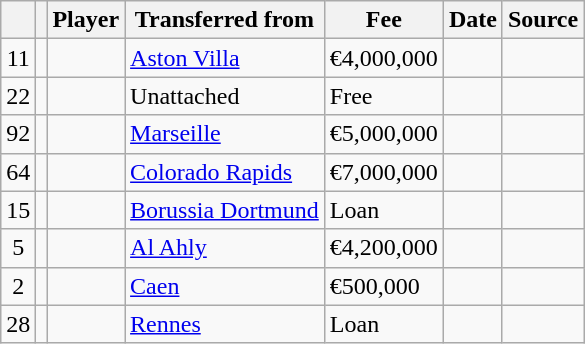<table class="wikitable plainrowheaders sortable">
<tr>
<th></th>
<th></th>
<th scope="col">Player</th>
<th>Transferred from</th>
<th style="width: 65px;">Fee</th>
<th scope="col">Date</th>
<th scope="col">Source</th>
</tr>
<tr>
<td align="center">11</td>
<td align="center"></td>
<td></td>
<td> <a href='#'>Aston Villa</a></td>
<td>€4,000,000</td>
<td></td>
<td></td>
</tr>
<tr>
<td align="center">22</td>
<td align="center"></td>
<td></td>
<td>Unattached</td>
<td>Free</td>
<td></td>
<td></td>
</tr>
<tr>
<td align="center">92</td>
<td align="center"></td>
<td></td>
<td> <a href='#'>Marseille</a></td>
<td>€5,000,000</td>
<td></td>
<td></td>
</tr>
<tr>
<td align="center">64</td>
<td align="center"></td>
<td></td>
<td> <a href='#'>Colorado Rapids</a></td>
<td>€7,000,000</td>
<td></td>
<td></td>
</tr>
<tr>
<td align="center">15</td>
<td align="center"></td>
<td></td>
<td> <a href='#'>Borussia Dortmund</a></td>
<td>Loan</td>
<td></td>
<td></td>
</tr>
<tr>
<td align="center">5</td>
<td align="center"></td>
<td></td>
<td> <a href='#'>Al Ahly</a></td>
<td>€4,200,000</td>
<td></td>
<td></td>
</tr>
<tr>
<td align="center">2</td>
<td align="center"></td>
<td></td>
<td> <a href='#'>Caen</a></td>
<td>€500,000</td>
<td></td>
<td></td>
</tr>
<tr>
<td align="center">28</td>
<td align="center"></td>
<td></td>
<td> <a href='#'>Rennes</a></td>
<td>Loan</td>
<td></td>
<td></td>
</tr>
</table>
